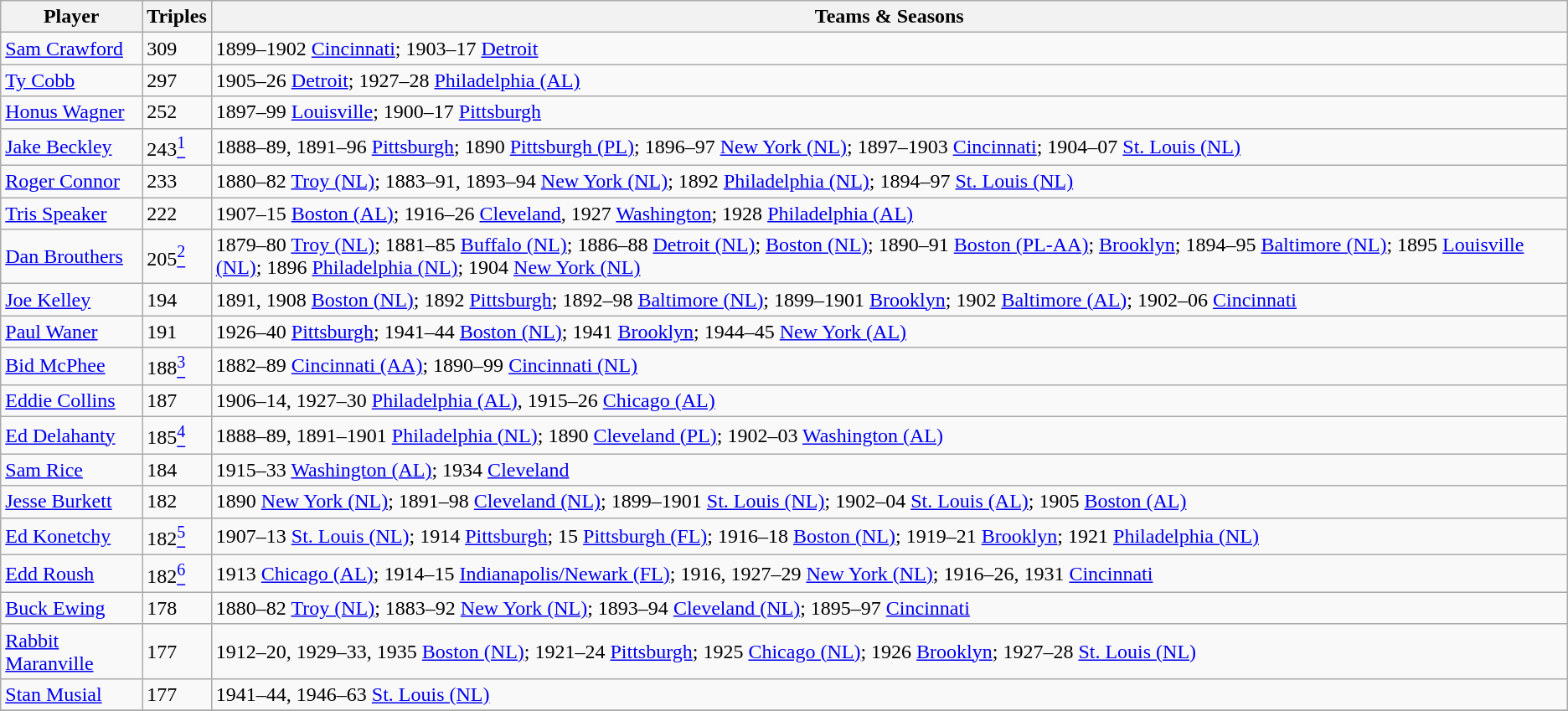<table class="wikitable sortable">
<tr>
<th>Player</th>
<th>Triples</th>
<th>Teams & Seasons</th>
</tr>
<tr>
<td><a href='#'>Sam Crawford</a></td>
<td>309</td>
<td>1899–1902 <a href='#'>Cincinnati</a>; 1903–17 <a href='#'>Detroit</a></td>
</tr>
<tr>
<td><a href='#'>Ty Cobb</a></td>
<td>297</td>
<td>1905–26 <a href='#'>Detroit</a>; 1927–28 <a href='#'>Philadelphia (AL)</a></td>
</tr>
<tr>
<td><a href='#'>Honus Wagner</a></td>
<td>252</td>
<td>1897–99 <a href='#'>Louisville</a>; 1900–17 <a href='#'>Pittsburgh</a></td>
</tr>
<tr>
<td><a href='#'>Jake Beckley</a></td>
<td>243<a href='#'><sup>1</sup></a></td>
<td>1888–89, 1891–96 <a href='#'>Pittsburgh</a>; 1890 <a href='#'>Pittsburgh (PL)</a>; 1896–97 <a href='#'>New York (NL)</a>; 1897–1903 <a href='#'>Cincinnati</a>; 1904–07 <a href='#'>St. Louis (NL)</a></td>
</tr>
<tr>
<td><a href='#'>Roger Connor</a></td>
<td>233</td>
<td>1880–82 <a href='#'>Troy (NL)</a>; 1883–91, 1893–94 <a href='#'>New York (NL)</a>; 1892 <a href='#'>Philadelphia (NL)</a>; 1894–97 <a href='#'>St. Louis (NL)</a></td>
</tr>
<tr>
<td><a href='#'>Tris Speaker</a></td>
<td>222</td>
<td>1907–15 <a href='#'>Boston (AL)</a>; 1916–26 <a href='#'>Cleveland</a>, 1927 <a href='#'>Washington</a>; 1928 <a href='#'>Philadelphia (AL)</a></td>
</tr>
<tr>
<td><a href='#'>Dan Brouthers</a></td>
<td>205<a href='#'><sup>2</sup></a></td>
<td>1879–80 <a href='#'>Troy (NL)</a>; 1881–85 <a href='#'>Buffalo (NL)</a>; 1886–88 <a href='#'>Detroit (NL)</a>; <a href='#'>Boston (NL)</a>; 1890–91 <a href='#'>Boston (PL-AA)</a>; <a href='#'>Brooklyn</a>; 1894–95 <a href='#'>Baltimore (NL)</a>; 1895 <a href='#'>Louisville (NL)</a>; 1896 <a href='#'>Philadelphia (NL)</a>; 1904 <a href='#'>New York (NL)</a></td>
</tr>
<tr>
<td><a href='#'>Joe Kelley</a></td>
<td>194</td>
<td>1891, 1908 <a href='#'>Boston (NL)</a>; 1892 <a href='#'>Pittsburgh</a>; 1892–98 <a href='#'>Baltimore (NL)</a>; 1899–1901 <a href='#'>Brooklyn</a>; 1902 <a href='#'>Baltimore (AL)</a>; 1902–06 <a href='#'>Cincinnati</a></td>
</tr>
<tr>
<td><a href='#'>Paul Waner</a></td>
<td>191</td>
<td>1926–40 <a href='#'>Pittsburgh</a>; 1941–44 <a href='#'>Boston (NL)</a>; 1941 <a href='#'>Brooklyn</a>; 1944–45 <a href='#'>New York (AL)</a></td>
</tr>
<tr>
<td><a href='#'>Bid McPhee</a></td>
<td>188<a href='#'><sup>3</sup></a></td>
<td>1882–89 <a href='#'>Cincinnati (AA)</a>; 1890–99 <a href='#'>Cincinnati (NL)</a></td>
</tr>
<tr>
<td><a href='#'>Eddie Collins</a></td>
<td>187</td>
<td>1906–14, 1927–30 <a href='#'>Philadelphia (AL)</a>, 1915–26 <a href='#'>Chicago (AL)</a></td>
</tr>
<tr>
<td><a href='#'>Ed Delahanty</a></td>
<td>185<a href='#'><sup>4</sup></a></td>
<td>1888–89, 1891–1901 <a href='#'>Philadelphia (NL)</a>; 1890 <a href='#'>Cleveland (PL)</a>; 1902–03 <a href='#'>Washington (AL)</a></td>
</tr>
<tr>
<td><a href='#'>Sam Rice</a></td>
<td>184</td>
<td>1915–33 <a href='#'>Washington (AL)</a>; 1934 <a href='#'>Cleveland</a></td>
</tr>
<tr>
<td><a href='#'>Jesse Burkett</a></td>
<td>182</td>
<td>1890 <a href='#'>New York (NL)</a>; 1891–98 <a href='#'>Cleveland (NL)</a>; 1899–1901 <a href='#'>St. Louis (NL)</a>; 1902–04 <a href='#'>St. Louis (AL)</a>; 1905 <a href='#'>Boston (AL)</a></td>
</tr>
<tr>
<td><a href='#'>Ed Konetchy</a></td>
<td>182<a href='#'><sup>5</sup></a></td>
<td>1907–13 <a href='#'>St. Louis (NL)</a>; 1914 <a href='#'>Pittsburgh</a>; 15 <a href='#'>Pittsburgh (FL)</a>; 1916–18 <a href='#'>Boston (NL)</a>; 1919–21 <a href='#'>Brooklyn</a>; 1921 <a href='#'>Philadelphia (NL)</a></td>
</tr>
<tr>
<td><a href='#'>Edd Roush</a></td>
<td>182<a href='#'><sup>6</sup></a></td>
<td>1913 <a href='#'>Chicago (AL)</a>; 1914–15 <a href='#'>Indianapolis/Newark (FL)</a>; 1916, 1927–29 <a href='#'>New York (NL)</a>; 1916–26, 1931 <a href='#'>Cincinnati</a></td>
</tr>
<tr>
<td><a href='#'>Buck Ewing</a></td>
<td>178</td>
<td>1880–82 <a href='#'>Troy (NL)</a>; 1883–92 <a href='#'>New York (NL)</a>; 1893–94 <a href='#'>Cleveland (NL)</a>; 1895–97 <a href='#'>Cincinnati</a></td>
</tr>
<tr>
<td><a href='#'>Rabbit Maranville</a></td>
<td>177</td>
<td>1912–20, 1929–33, 1935 <a href='#'>Boston (NL)</a>; 1921–24 <a href='#'>Pittsburgh</a>; 1925 <a href='#'>Chicago (NL)</a>; 1926 <a href='#'>Brooklyn</a>; 1927–28 <a href='#'>St. Louis (NL)</a></td>
</tr>
<tr>
<td><a href='#'>Stan Musial</a></td>
<td>177</td>
<td>1941–44, 1946–63 <a href='#'>St. Louis (NL)</a></td>
</tr>
<tr>
</tr>
</table>
